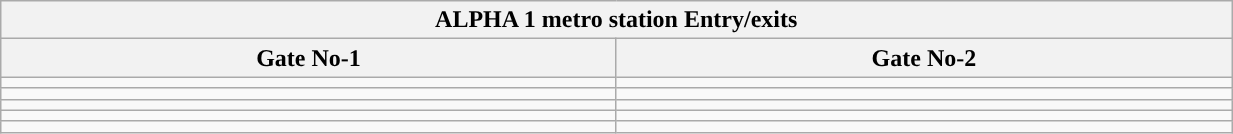<table class="wikitable" style="text-align: center;" width="65%">
<tr>
<th align="center" colspan="5" style="background:#"><span><strong>ALPHA 1 metro station Entry/exits </strong></span></th>
</tr>
<tr>
<th style="width:15%;">Gate No-1</th>
<th style="width:15%;">Gate No-2</th>
</tr>
<tr>
<td></td>
<td></td>
</tr>
<tr>
<td></td>
<td></td>
</tr>
<tr>
<td></td>
<td></td>
</tr>
<tr>
<td></td>
<td></td>
</tr>
<tr>
<td></td>
<td></td>
</tr>
</table>
